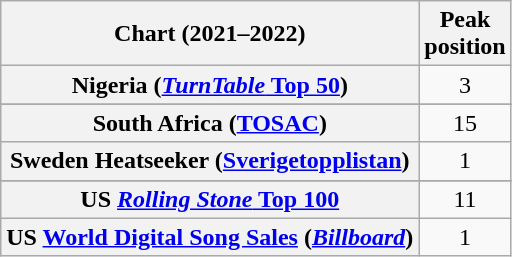<table class="wikitable sortable plainrowheaders" style="text-align:center">
<tr>
<th scope="col">Chart (2021–2022)</th>
<th scope="col">Peak<br> position</th>
</tr>
<tr>
<th scope="row">Nigeria (<a href='#'><em>TurnTable</em> Top 50</a>)</th>
<td>3</td>
</tr>
<tr>
</tr>
<tr>
</tr>
<tr>
</tr>
<tr>
</tr>
<tr>
</tr>
<tr>
</tr>
<tr>
<th scope="row">South Africa (<a href='#'>TOSAC</a>)</th>
<td>15</td>
</tr>
<tr>
<th scope="row">Sweden Heatseeker (<a href='#'>Sverigetopplistan</a>)</th>
<td>1</td>
</tr>
<tr>
</tr>
<tr>
</tr>
<tr>
</tr>
<tr>
</tr>
<tr>
</tr>
<tr>
</tr>
<tr>
</tr>
<tr>
</tr>
<tr>
</tr>
<tr>
</tr>
<tr>
<th scope="row">US <a href='#'><em>Rolling Stone</em> Top 100</a></th>
<td>11</td>
</tr>
<tr>
<th scope="row">US <a href='#'>World Digital Song Sales</a> (<em><a href='#'>Billboard</a></em>)</th>
<td>1</td>
</tr>
</table>
